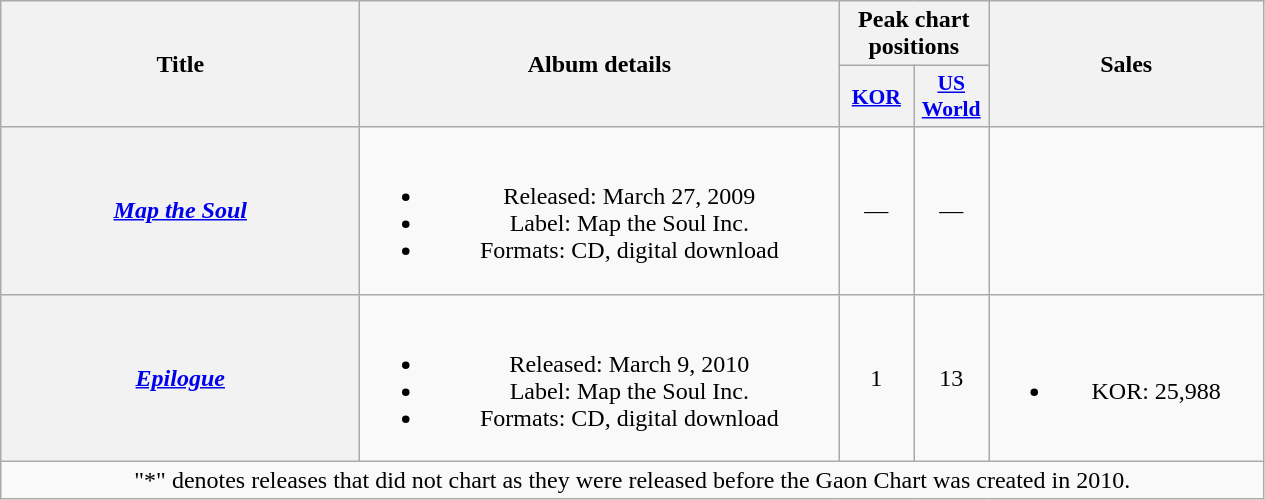<table class="wikitable plainrowheaders" style="text-align:center;">
<tr>
<th scope="col" rowspan="2" style="width:14.5em;">Title</th>
<th scope="col" rowspan="2" style="width:19.5em;">Album details</th>
<th scope="col" colspan="2">Peak chart <br>positions</th>
<th scope="col" rowspan="2" style="width:11em;">Sales</th>
</tr>
<tr>
<th scope="col" style="width:3em;font-size:90%;"><a href='#'>KOR</a><br></th>
<th scope="col" style="width:3em;font-size:90%;"><a href='#'>US World</a><br></th>
</tr>
<tr>
<th scope="row"><em><a href='#'>Map the Soul</a></em></th>
<td><br><ul><li>Released: March 27, 2009</li><li>Label: Map the Soul Inc.</li><li>Formats: CD, digital download</li></ul></td>
<td>—</td>
<td>—</td>
<td></td>
</tr>
<tr>
<th scope="row"><em><a href='#'>Epilogue</a></em></th>
<td><br><ul><li>Released: March 9, 2010</li><li>Label: Map the Soul Inc.</li><li>Formats: CD, digital download</li></ul></td>
<td>1</td>
<td>13</td>
<td><br><ul><li>KOR: 25,988</li></ul></td>
</tr>
<tr>
<td colspan="5">"*" denotes releases that did not chart as they were released before the Gaon Chart was created in 2010.</td>
</tr>
</table>
